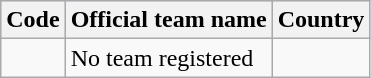<table class="wikitable">
<tr style="background:#ccccff;">
<th>Code</th>
<th>Official team name</th>
<th>Country</th>
</tr>
<tr>
<td></td>
<td>No team registered</td>
<td></td>
</tr>
</table>
